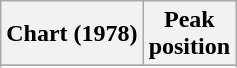<table class="wikitable sortable plainrowheaders" style="text-align:center">
<tr>
<th scope="col">Chart (1978)</th>
<th scope="col">Peak<br>position</th>
</tr>
<tr>
</tr>
<tr>
</tr>
</table>
